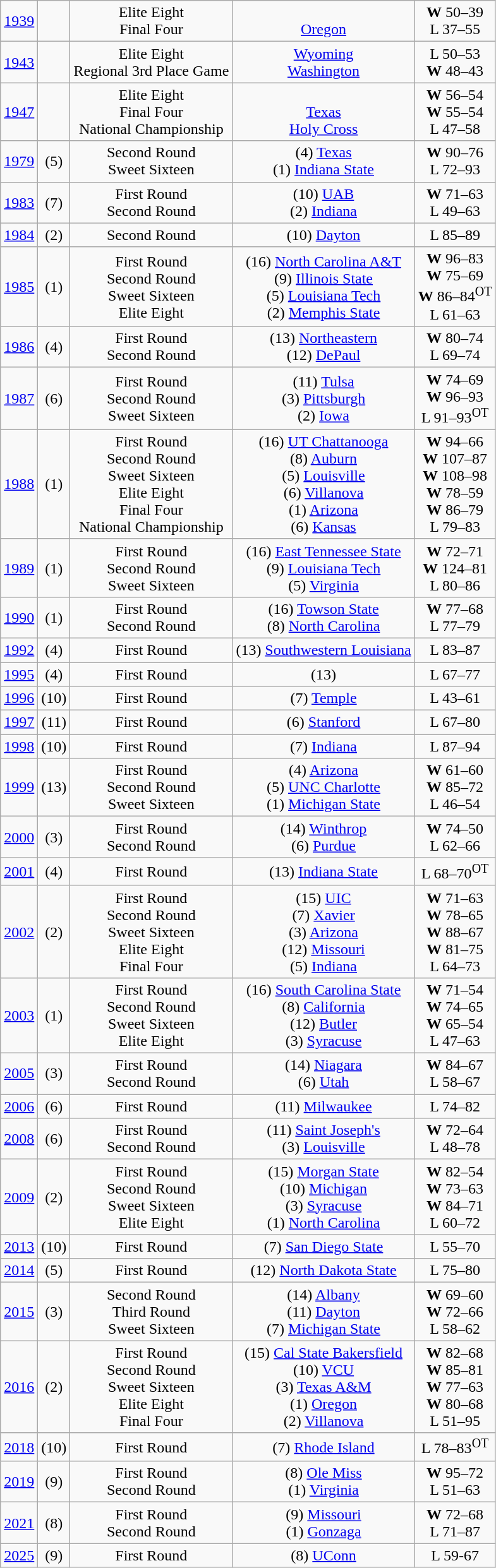<table class="wikitable" style="text-align:center">
<tr>
<td><a href='#'>1939</a></td>
<td></td>
<td>Elite Eight<br>Final Four</td>
<td><br><a href='#'>Oregon</a></td>
<td><strong>W</strong> 50–39<br>L 37–55</td>
</tr>
<tr>
<td><a href='#'>1943</a></td>
<td></td>
<td>Elite Eight<br>Regional 3rd Place Game</td>
<td><a href='#'>Wyoming</a><br><a href='#'>Washington</a></td>
<td>L 50–53<br><strong>W</strong> 48–43</td>
</tr>
<tr>
<td><a href='#'>1947</a></td>
<td></td>
<td>Elite Eight<br>Final Four<br>National Championship</td>
<td><br><a href='#'>Texas</a><br><a href='#'>Holy Cross</a></td>
<td><strong>W</strong> 56–54<br><strong>W</strong> 55–54<br>L 47–58</td>
</tr>
<tr>
<td><a href='#'>1979</a></td>
<td>(5)</td>
<td>Second Round<br>Sweet Sixteen</td>
<td>(4) <a href='#'>Texas</a><br>(1) <a href='#'>Indiana State</a></td>
<td><strong>W</strong> 90–76<br>L 72–93</td>
</tr>
<tr>
<td><a href='#'>1983</a></td>
<td>(7)</td>
<td>First Round<br>Second Round</td>
<td>(10) <a href='#'>UAB</a><br>(2) <a href='#'>Indiana</a></td>
<td><strong>W</strong> 71–63<br>L 49–63</td>
</tr>
<tr>
<td><a href='#'>1984</a></td>
<td>(2)</td>
<td>Second Round</td>
<td>(10) <a href='#'>Dayton</a></td>
<td>L 85–89</td>
</tr>
<tr>
<td><a href='#'>1985</a></td>
<td>(1)</td>
<td>First Round<br>Second Round<br>Sweet Sixteen<br>Elite Eight</td>
<td>(16) <a href='#'>North Carolina A&T</a><br>(9) <a href='#'>Illinois State</a><br>(5) <a href='#'>Louisiana Tech</a><br>(2) <a href='#'>Memphis State</a></td>
<td><strong>W</strong> 96–83<br><strong>W</strong> 75–69<br><strong>W</strong> 86–84<sup>OT</sup><br>L 61–63</td>
</tr>
<tr>
<td><a href='#'>1986</a></td>
<td>(4)</td>
<td>First Round<br>Second Round</td>
<td>(13) <a href='#'>Northeastern</a><br>(12) <a href='#'>DePaul</a></td>
<td><strong>W</strong> 80–74<br>L 69–74</td>
</tr>
<tr>
<td><a href='#'>1987</a></td>
<td>(6)</td>
<td>First Round<br>Second Round<br>Sweet Sixteen</td>
<td>(11) <a href='#'>Tulsa</a><br>(3) <a href='#'>Pittsburgh</a><br>(2) <a href='#'>Iowa</a></td>
<td><strong>W</strong> 74–69<br><strong>W</strong> 96–93<br>L 91–93<sup>OT</sup></td>
</tr>
<tr>
<td><a href='#'>1988</a></td>
<td>(1)</td>
<td>First Round<br>Second Round<br>Sweet Sixteen<br>Elite Eight<br>Final Four<br>National Championship</td>
<td>(16) <a href='#'>UT Chattanooga</a><br>(8) <a href='#'>Auburn</a><br>(5) <a href='#'>Louisville</a><br>(6) <a href='#'>Villanova</a><br>(1) <a href='#'>Arizona</a><br>(6) <a href='#'>Kansas</a></td>
<td><strong>W</strong> 94–66<br><strong>W</strong> 107–87<br><strong>W</strong> 108–98<br><strong>W</strong> 78–59<br><strong>W</strong> 86–79<br>L 79–83</td>
</tr>
<tr>
<td><a href='#'>1989</a></td>
<td>(1)</td>
<td>First Round<br>Second Round<br>Sweet Sixteen</td>
<td>(16) <a href='#'>East Tennessee State</a><br>(9) <a href='#'>Louisiana Tech</a><br>(5) <a href='#'>Virginia</a></td>
<td><strong>W</strong> 72–71<br><strong>W</strong> 124–81<br>L 80–86</td>
</tr>
<tr>
<td><a href='#'>1990</a></td>
<td>(1)</td>
<td>First Round<br>Second Round</td>
<td>(16) <a href='#'>Towson State</a><br>(8) <a href='#'>North Carolina</a></td>
<td><strong>W</strong> 77–68<br>L 77–79</td>
</tr>
<tr>
<td><a href='#'>1992</a></td>
<td>(4)</td>
<td>First Round</td>
<td>(13) <a href='#'>Southwestern Louisiana</a></td>
<td>L 83–87</td>
</tr>
<tr>
<td><a href='#'>1995</a></td>
<td>(4)</td>
<td>First Round</td>
<td>(13) </td>
<td>L 67–77</td>
</tr>
<tr>
<td><a href='#'>1996</a></td>
<td>(10)</td>
<td>First Round</td>
<td>(7) <a href='#'>Temple</a></td>
<td>L 43–61</td>
</tr>
<tr>
<td><a href='#'>1997</a></td>
<td>(11)</td>
<td>First Round</td>
<td>(6) <a href='#'>Stanford</a></td>
<td>L 67–80</td>
</tr>
<tr>
<td><a href='#'>1998</a></td>
<td>(10)</td>
<td>First Round</td>
<td>(7) <a href='#'>Indiana</a></td>
<td>L 87–94</td>
</tr>
<tr>
<td><a href='#'>1999</a></td>
<td>(13)</td>
<td>First Round<br>Second Round<br>Sweet Sixteen</td>
<td>(4) <a href='#'>Arizona</a><br>(5) <a href='#'>UNC Charlotte</a><br>(1) <a href='#'>Michigan State</a></td>
<td><strong>W</strong> 61–60<br><strong>W</strong> 85–72<br>L 46–54</td>
</tr>
<tr>
<td><a href='#'>2000</a></td>
<td>(3)</td>
<td>First Round<br>Second Round</td>
<td>(14) <a href='#'>Winthrop</a><br>(6) <a href='#'>Purdue</a></td>
<td><strong>W</strong> 74–50<br>L 62–66</td>
</tr>
<tr>
<td><a href='#'>2001</a></td>
<td>(4)</td>
<td>First Round</td>
<td>(13) <a href='#'>Indiana State</a></td>
<td>L 68–70<sup>OT</sup></td>
</tr>
<tr>
<td><a href='#'>2002</a></td>
<td>(2)</td>
<td>First Round<br>Second Round<br>Sweet Sixteen<br>Elite Eight<br>Final Four</td>
<td>(15) <a href='#'>UIC</a><br>(7) <a href='#'>Xavier</a><br>(3) <a href='#'>Arizona</a><br>(12) <a href='#'>Missouri</a><br>(5) <a href='#'>Indiana</a></td>
<td><strong>W</strong> 71–63<br><strong>W</strong> 78–65<br><strong>W</strong> 88–67<br><strong>W</strong> 81–75<br>L 64–73</td>
</tr>
<tr>
<td><a href='#'>2003</a></td>
<td>(1)</td>
<td>First Round<br>Second Round<br>Sweet Sixteen<br>Elite Eight</td>
<td>(16) <a href='#'>South Carolina State</a><br>(8) <a href='#'>California</a><br>(12) <a href='#'>Butler</a><br>(3) <a href='#'>Syracuse</a></td>
<td><strong>W</strong> 71–54<br><strong>W</strong> 74–65<br><strong>W</strong> 65–54<br>L 47–63</td>
</tr>
<tr>
<td><a href='#'>2005</a></td>
<td>(3)</td>
<td>First Round<br>Second Round</td>
<td>(14) <a href='#'>Niagara</a><br>(6) <a href='#'>Utah</a></td>
<td><strong>W</strong> 84–67<br>L 58–67</td>
</tr>
<tr>
<td><a href='#'>2006</a></td>
<td>(6)</td>
<td>First Round</td>
<td>(11) <a href='#'>Milwaukee</a></td>
<td>L 74–82</td>
</tr>
<tr>
<td><a href='#'>2008</a></td>
<td>(6)</td>
<td>First Round<br>Second Round</td>
<td>(11) <a href='#'>Saint Joseph's</a><br>(3) <a href='#'>Louisville</a></td>
<td><strong>W</strong> 72–64<br>L 48–78</td>
</tr>
<tr>
<td><a href='#'>2009</a></td>
<td>(2)</td>
<td>First Round<br>Second Round<br>Sweet Sixteen<br>Elite Eight</td>
<td>(15) <a href='#'>Morgan State</a><br>(10) <a href='#'>Michigan</a><br>(3) <a href='#'>Syracuse</a><br>(1) <a href='#'>North Carolina</a></td>
<td><strong>W</strong> 82–54<br><strong>W</strong> 73–63<br><strong>W</strong> 84–71<br>L 60–72</td>
</tr>
<tr>
<td><a href='#'>2013</a></td>
<td>(10)</td>
<td>First Round</td>
<td>(7) <a href='#'>San Diego State</a></td>
<td>L 55–70</td>
</tr>
<tr>
<td><a href='#'>2014</a></td>
<td>(5)</td>
<td>First Round</td>
<td>(12) <a href='#'>North Dakota State</a></td>
<td>L 75–80</td>
</tr>
<tr>
<td><a href='#'>2015</a></td>
<td>(3)</td>
<td>Second Round<br>Third Round<br>Sweet Sixteen</td>
<td>(14) <a href='#'>Albany</a><br>(11) <a href='#'>Dayton</a><br>(7) <a href='#'>Michigan State</a></td>
<td><strong>W</strong> 69–60<br><strong>W</strong> 72–66<br>L 58–62</td>
</tr>
<tr>
<td><a href='#'>2016</a></td>
<td>(2)</td>
<td>First Round<br>Second Round<br>Sweet Sixteen<br>Elite Eight<br>Final Four</td>
<td>(15) <a href='#'>Cal State Bakersfield</a><br>(10) <a href='#'>VCU</a><br>(3) <a href='#'>Texas A&M</a><br>(1) <a href='#'>Oregon</a><br>(2) <a href='#'>Villanova</a></td>
<td><strong>W</strong> 82–68<br><strong>W</strong> 85–81<br><strong>W</strong> 77–63<br><strong>W</strong> 80–68<br>L 51–95</td>
</tr>
<tr>
<td><a href='#'>2018</a></td>
<td>(10)</td>
<td>First Round</td>
<td>(7) <a href='#'>Rhode Island</a></td>
<td>L 78–83<sup>OT</sup></td>
</tr>
<tr>
<td><a href='#'>2019</a></td>
<td>(9)</td>
<td>First Round<br>Second Round</td>
<td>(8) <a href='#'>Ole Miss</a><br> (1) <a href='#'>Virginia</a></td>
<td><strong>W</strong> 95–72<br>L 51–63</td>
</tr>
<tr>
<td><a href='#'>2021</a></td>
<td>(8)</td>
<td>First Round<br>Second Round</td>
<td>(9) <a href='#'>Missouri</a><br>(1) <a href='#'>Gonzaga</a></td>
<td><strong>W</strong> 72–68<br>L 71–87</td>
</tr>
<tr>
<td><a href='#'>2025</a></td>
<td>(9)</td>
<td>First Round</td>
<td>(8) <a href='#'>UConn</a></td>
<td>L 59-67</td>
</tr>
</table>
